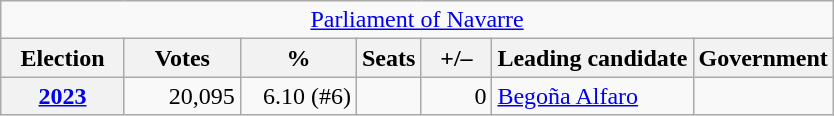<table class="wikitable" style="text-align:right;">
<tr>
<td colspan="8" align="center"><a href='#'>Parliament of Navarre</a></td>
</tr>
<tr>
<th width="75">Election</th>
<th width="70">Votes</th>
<th width="70">%</th>
<th>Seats</th>
<th width="40">+/–</th>
<th>Leading candidate</th>
<th>Government</th>
</tr>
<tr>
<th><a href='#'>2023</a></th>
<td>20,095</td>
<td>6.10 (#6)</td>
<td></td>
<td>0</td>
<td align="left"><a href='#'>Begoña Alfaro</a></td>
<td></td>
</tr>
</table>
